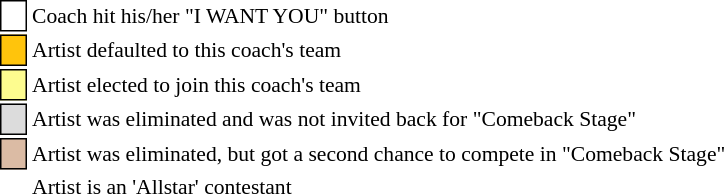<table class="toccolours" style="font-size: 90%; white-space: nowrap;">
<tr>
<td style="background-color:white; border: 1px solid black;"> <strong></strong> </td>
<td>Coach hit his/her "I WANT YOU" button</td>
</tr>
<tr>
<td style="background-color:#FFC40C; border: 1px solid black">    </td>
<td>Artist defaulted to this coach's team</td>
</tr>
<tr>
<td style="background-color:#fdfc8f; border: 1px solid black;">    </td>
<td style="padding-right: 8px">Artist elected to join this coach's team</td>
</tr>
<tr>
<td style="background-color:#DCDCDC; border: 1px solid black">    </td>
<td>Artist was eliminated and was not invited back for "Comeback Stage"</td>
</tr>
<tr>
<td style="background-color:#dbbba4; border: 1px solid black">    </td>
<td>Artist was eliminated, but got a second chance to compete in "Comeback Stage"</td>
</tr>
<tr>
<td></td>
<td>Artist is an 'Allstar' contestant</td>
</tr>
</table>
